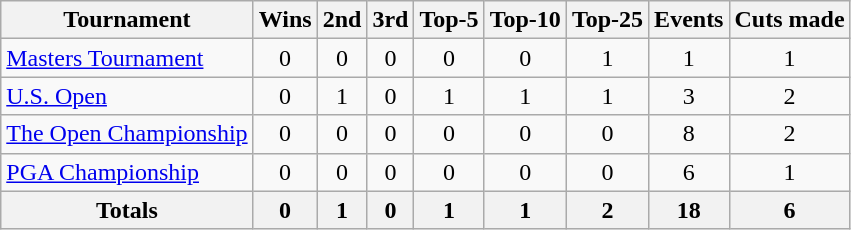<table class=wikitable style=text-align:center>
<tr>
<th>Tournament</th>
<th>Wins</th>
<th>2nd</th>
<th>3rd</th>
<th>Top-5</th>
<th>Top-10</th>
<th>Top-25</th>
<th>Events</th>
<th>Cuts made</th>
</tr>
<tr>
<td align=left><a href='#'>Masters Tournament</a></td>
<td>0</td>
<td>0</td>
<td>0</td>
<td>0</td>
<td>0</td>
<td>1</td>
<td>1</td>
<td>1</td>
</tr>
<tr>
<td align=left><a href='#'>U.S. Open</a></td>
<td>0</td>
<td>1</td>
<td>0</td>
<td>1</td>
<td>1</td>
<td>1</td>
<td>3</td>
<td>2</td>
</tr>
<tr>
<td align=left><a href='#'>The Open Championship</a></td>
<td>0</td>
<td>0</td>
<td>0</td>
<td>0</td>
<td>0</td>
<td>0</td>
<td>8</td>
<td>2</td>
</tr>
<tr>
<td align=left><a href='#'>PGA Championship</a></td>
<td>0</td>
<td>0</td>
<td>0</td>
<td>0</td>
<td>0</td>
<td>0</td>
<td>6</td>
<td>1</td>
</tr>
<tr>
<th>Totals</th>
<th>0</th>
<th>1</th>
<th>0</th>
<th>1</th>
<th>1</th>
<th>2</th>
<th>18</th>
<th>6</th>
</tr>
</table>
